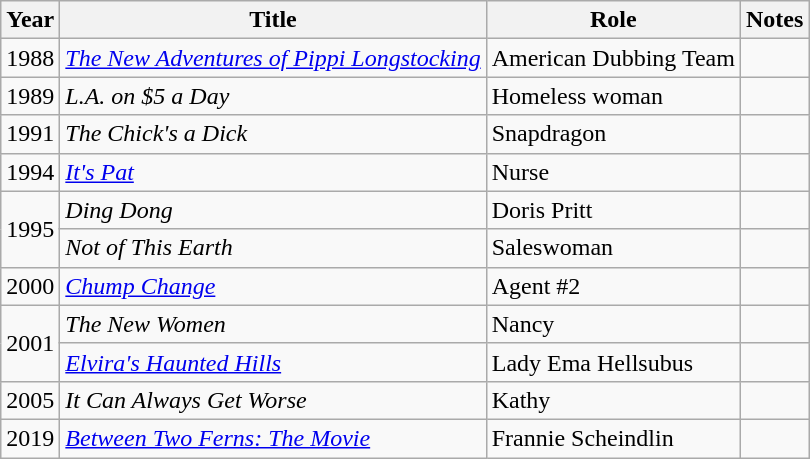<table class="wikitable">
<tr>
<th>Year</th>
<th>Title</th>
<th>Role</th>
<th>Notes</th>
</tr>
<tr>
<td>1988</td>
<td><em><a href='#'>The New Adventures of Pippi Longstocking</a></em></td>
<td>American Dubbing Team</td>
<td></td>
</tr>
<tr>
<td>1989</td>
<td><em>L.A. on $5 a Day</em></td>
<td>Homeless woman</td>
<td></td>
</tr>
<tr>
<td>1991</td>
<td><em>The Chick's a Dick</em></td>
<td>Snapdragon</td>
<td></td>
</tr>
<tr>
<td>1994</td>
<td><em><a href='#'>It's Pat</a></em></td>
<td>Nurse</td>
<td></td>
</tr>
<tr>
<td rowspan="2">1995</td>
<td><em>Ding Dong</em></td>
<td>Doris Pritt</td>
<td></td>
</tr>
<tr>
<td><em>Not of This Earth</em></td>
<td>Saleswoman</td>
<td></td>
</tr>
<tr>
<td>2000</td>
<td><em><a href='#'>Chump Change</a></em></td>
<td>Agent #2</td>
<td></td>
</tr>
<tr>
<td rowspan="2">2001</td>
<td><em>The New Women</em></td>
<td>Nancy</td>
<td></td>
</tr>
<tr>
<td><em><a href='#'>Elvira's Haunted Hills</a></em></td>
<td>Lady Ema Hellsubus</td>
<td></td>
</tr>
<tr>
<td>2005</td>
<td><em>It Can Always Get Worse</em></td>
<td>Kathy</td>
<td></td>
</tr>
<tr>
<td>2019</td>
<td><em><a href='#'>Between Two Ferns: The Movie</a></em></td>
<td>Frannie Scheindlin</td>
<td></td>
</tr>
</table>
